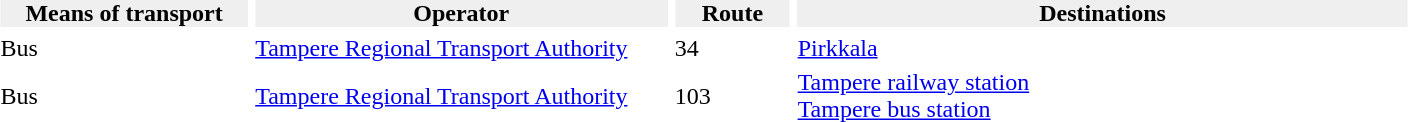<table class="toc" cellpadding="0" cellspacing="5" style="width:75%;" font-size:90%;">
<tr>
<th colspan="8" style="background:gray; color:light red;"></th>
</tr>
<tr style="background:#efefef;">
<th width=15%>Means of transport</th>
<th width=25%>Operator</th>
<th width=7%>Route</th>
<th width=37%>Destinations</th>
</tr>
<tr>
<td> Bus</td>
<td><a href='#'>Tampere Regional Transport Authority</a></td>
<td>34</td>
<td><a href='#'>Pirkkala</a></td>
</tr>
<tr>
<td> Bus</td>
<td><a href='#'>Tampere Regional Transport Authority</a></td>
<td>103</td>
<td><a href='#'>Tampere railway station</a><br><a href='#'>Tampere bus station</a></td>
</tr>
</table>
